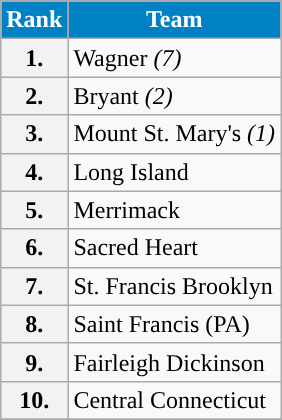<table class="wikitable">
<tr>
<th align="center" style="background:#0081C4; color:#FFFFFF;">Rank</th>
<th align="center" style="background:#0081C4; color:#FFFFFF;">Team</th>
</tr>
<tr>
<th>1.</th>
<td>Wagner <em>(7)</em></td>
</tr>
<tr>
<th>2.</th>
<td>Bryant <em>(2)</em></td>
</tr>
<tr>
<th>3.</th>
<td>Mount St. Mary's <em>(1)</em></td>
</tr>
<tr>
<th>4.</th>
<td>Long Island</td>
</tr>
<tr>
<th>5.</th>
<td>Merrimack</td>
</tr>
<tr>
<th>6.</th>
<td>Sacred Heart</td>
</tr>
<tr>
<th>7.</th>
<td>St. Francis Brooklyn</td>
</tr>
<tr>
<th>8.</th>
<td>Saint Francis (PA)</td>
</tr>
<tr>
<th>9.</th>
<td>Fairleigh Dickinson</td>
</tr>
<tr>
<th>10.</th>
<td>Central Connecticut</td>
</tr>
<tr>
</tr>
</table>
